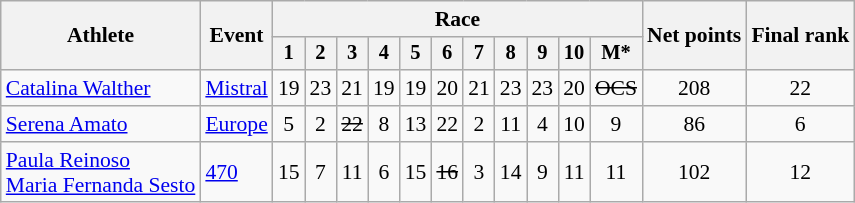<table class="wikitable" style="font-size:90%">
<tr>
<th rowspan="2">Athlete</th>
<th rowspan="2">Event</th>
<th colspan=11>Race</th>
<th rowspan=2>Net points</th>
<th rowspan=2>Final rank</th>
</tr>
<tr style="font-size:95%">
<th>1</th>
<th>2</th>
<th>3</th>
<th>4</th>
<th>5</th>
<th>6</th>
<th>7</th>
<th>8</th>
<th>9</th>
<th>10</th>
<th>M*</th>
</tr>
<tr align=center>
<td align=left><a href='#'>Catalina Walther</a></td>
<td align=left><a href='#'>Mistral</a></td>
<td>19</td>
<td>23</td>
<td>21</td>
<td>19</td>
<td>19</td>
<td>20</td>
<td>21</td>
<td>23</td>
<td>23</td>
<td>20</td>
<td><s>OCS</s></td>
<td>208</td>
<td>22</td>
</tr>
<tr align=center>
<td align=left><a href='#'>Serena Amato</a></td>
<td align=left><a href='#'>Europe</a></td>
<td>5</td>
<td>2</td>
<td><s>22</s></td>
<td>8</td>
<td>13</td>
<td>22</td>
<td>2</td>
<td>11</td>
<td>4</td>
<td>10</td>
<td>9</td>
<td>86</td>
<td>6</td>
</tr>
<tr align=center>
<td align=left><a href='#'>Paula Reinoso</a><br><a href='#'>Maria Fernanda Sesto</a></td>
<td align=left><a href='#'>470</a></td>
<td>15</td>
<td>7</td>
<td>11</td>
<td>6</td>
<td>15</td>
<td><s>16</s></td>
<td>3</td>
<td>14</td>
<td>9</td>
<td>11</td>
<td>11</td>
<td>102</td>
<td>12</td>
</tr>
</table>
